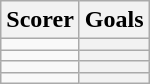<table class="wikitable sortable">
<tr>
<th>Scorer</th>
<th>Goals</th>
</tr>
<tr>
<td> </td>
<th></th>
</tr>
<tr>
<td> </td>
<th></th>
</tr>
<tr>
<td> </td>
<th></th>
</tr>
<tr>
<td> </td>
<th></th>
</tr>
</table>
